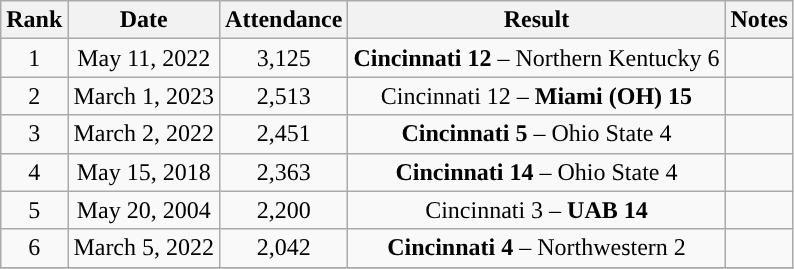<table class=wikitable style="text-align:center">
<tr>
<th>Rank</th>
<th>Date</th>
<th>Attendance</th>
<th>Result</th>
<th>Notes</th>
</tr>
<tr>
<td>1</td>
<td align=center>May 11, 2022</td>
<td>3,125</td>
<td><strong>Cincinnati 12</strong> – Northern Kentucky 6</td>
<td></td>
</tr>
<tr>
<td>2</td>
<td align=center>March 1, 2023</td>
<td>2,513</td>
<td>Cincinnati 12 – <strong>Miami (OH) 15</strong></td>
<td></td>
</tr>
<tr>
<td>3</td>
<td align=center>March 2, 2022</td>
<td>2,451</td>
<td><strong>Cincinnati 5</strong> – Ohio State 4</td>
<td></td>
</tr>
<tr>
<td>4</td>
<td align=center>May 15, 2018</td>
<td>2,363</td>
<td><strong>Cincinnati 14</strong> – Ohio State 4</td>
<td></td>
</tr>
<tr>
<td>5</td>
<td align=center>May 20, 2004</td>
<td>2,200</td>
<td>Cincinnati 3 – <strong>UAB 14</strong></td>
<td></td>
</tr>
<tr>
<td>6</td>
<td align=center>March 5, 2022</td>
<td>2,042</td>
<td><strong>Cincinnati 4</strong> – Northwestern 2</td>
<td></td>
</tr>
<tr>
</tr>
</table>
